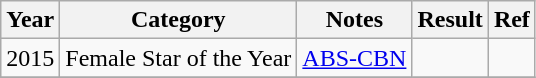<table class="wikitable">
<tr>
<th>Year</th>
<th>Category</th>
<th>Notes</th>
<th>Result</th>
<th>Ref</th>
</tr>
<tr>
<td>2015</td>
<td>Female Star of the Year</td>
<td><a href='#'>ABS-CBN</a></td>
<td></td>
<td></td>
</tr>
<tr>
</tr>
</table>
